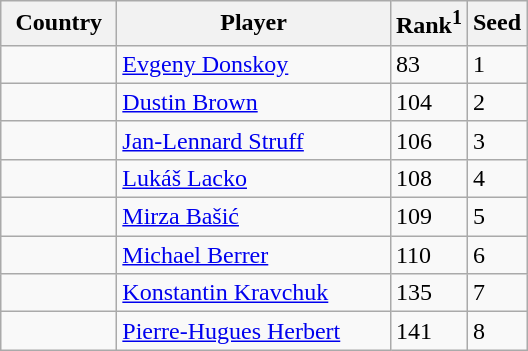<table class="sortable wikitable">
<tr>
<th width="70">Country</th>
<th width="175">Player</th>
<th>Rank<sup>1</sup></th>
<th>Seed</th>
</tr>
<tr>
<td></td>
<td><a href='#'>Evgeny Donskoy</a></td>
<td>83</td>
<td>1</td>
</tr>
<tr>
<td></td>
<td><a href='#'>Dustin Brown</a></td>
<td>104</td>
<td>2</td>
</tr>
<tr>
<td></td>
<td><a href='#'>Jan-Lennard Struff</a></td>
<td>106</td>
<td>3</td>
</tr>
<tr>
<td></td>
<td><a href='#'>Lukáš Lacko</a></td>
<td>108</td>
<td>4</td>
</tr>
<tr>
<td></td>
<td><a href='#'>Mirza Bašić</a></td>
<td>109</td>
<td>5</td>
</tr>
<tr>
<td></td>
<td><a href='#'>Michael Berrer</a></td>
<td>110</td>
<td>6</td>
</tr>
<tr>
<td></td>
<td><a href='#'>Konstantin Kravchuk</a></td>
<td>135</td>
<td>7</td>
</tr>
<tr>
<td></td>
<td><a href='#'>Pierre-Hugues Herbert</a></td>
<td>141</td>
<td>8</td>
</tr>
</table>
